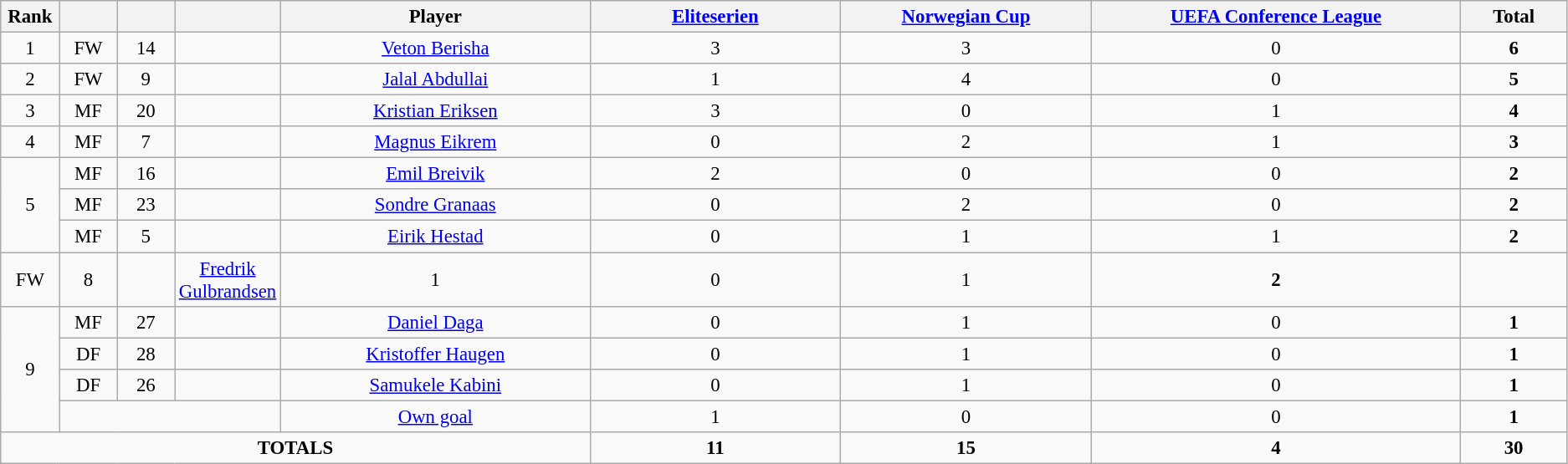<table class="wikitable" style="font-size: 95%; text-align: center;">
<tr>
<th width=40>Rank</th>
<th width=40></th>
<th width=40></th>
<th width=40></th>
<th width=250>Player</th>
<th width=200><a href='#'>Eliteserien</a></th>
<th width=200><a href='#'>Norwegian Cup</a></th>
<th width=300><a href='#'>UEFA Conference League</a></th>
<th width=80><strong>Total</strong></th>
</tr>
<tr>
<td>1</td>
<td>FW</td>
<td>14</td>
<td></td>
<td><a href='#'>Veton Berisha</a></td>
<td>3</td>
<td>3</td>
<td>0</td>
<td><strong>6</strong></td>
</tr>
<tr>
<td>2</td>
<td>FW</td>
<td>9</td>
<td></td>
<td><a href='#'>Jalal Abdullai</a></td>
<td>1</td>
<td>4</td>
<td>0</td>
<td><strong>5</strong></td>
</tr>
<tr>
<td>3</td>
<td>MF</td>
<td>20</td>
<td></td>
<td><a href='#'>Kristian Eriksen</a></td>
<td>3</td>
<td>0</td>
<td>1</td>
<td><strong>4</strong></td>
</tr>
<tr>
<td>4</td>
<td>MF</td>
<td>7</td>
<td></td>
<td><a href='#'>Magnus Eikrem</a></td>
<td>0</td>
<td>2</td>
<td>1</td>
<td><strong>3</strong></td>
</tr>
<tr>
<td rowspan="3">5</td>
<td>MF</td>
<td>16</td>
<td></td>
<td><a href='#'>Emil Breivik</a></td>
<td>2</td>
<td>0</td>
<td>0</td>
<td><strong>2</strong></td>
</tr>
<tr>
<td>MF</td>
<td>23</td>
<td></td>
<td><a href='#'>Sondre Granaas</a></td>
<td>0</td>
<td>2</td>
<td>0</td>
<td><strong>2</strong></td>
</tr>
<tr>
<td>MF</td>
<td>5</td>
<td></td>
<td><a href='#'>Eirik Hestad</a></td>
<td>0</td>
<td>1</td>
<td>1</td>
<td><strong>2</strong></td>
</tr>
<tr>
<td>FW</td>
<td>8</td>
<td></td>
<td><a href='#'>Fredrik Gulbrandsen</a></td>
<td>1</td>
<td>0</td>
<td>1</td>
<td><strong>2</strong></td>
</tr>
<tr>
<td rowspan="4">9</td>
<td>MF</td>
<td>27</td>
<td></td>
<td><a href='#'>Daniel Daga</a></td>
<td>0</td>
<td>1</td>
<td>0</td>
<td><strong>1</strong></td>
</tr>
<tr>
<td>DF</td>
<td>28</td>
<td></td>
<td><a href='#'>Kristoffer Haugen</a></td>
<td>0</td>
<td>1</td>
<td>0</td>
<td><strong>1</strong></td>
</tr>
<tr>
<td>DF</td>
<td>26</td>
<td></td>
<td><a href='#'>Samukele Kabini</a></td>
<td>0</td>
<td>1</td>
<td>0</td>
<td><strong>1</strong></td>
</tr>
<tr>
<td colspan="3"></td>
<td><a href='#'>Own goal</a></td>
<td>1</td>
<td>0</td>
<td>0</td>
<td><strong>1</strong></td>
</tr>
<tr>
<td colspan="5"><strong>TOTALS</strong></td>
<td><strong>11</strong></td>
<td><strong>15</strong></td>
<td><strong>4</strong></td>
<td><strong>30</strong></td>
</tr>
</table>
